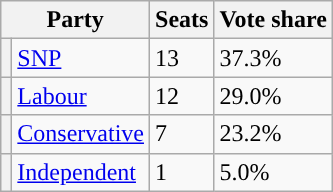<table class="wikitable sortable">
<tr>
<th colspan="2">Party</th>
<th>Seats</th>
<th>Vote share</th>
</tr>
<tr>
<th style="background-color: "></th>
<td><a href='#'>SNP</a></td>
<td>13</td>
<td>37.3%</td>
</tr>
<tr>
<th style="background-color: "></th>
<td><a href='#'>Labour</a></td>
<td>12</td>
<td>29.0%</td>
</tr>
<tr>
<th style="background-color: "></th>
<td><a href='#'>Conservative</a></td>
<td>7</td>
<td>23.2%</td>
</tr>
<tr>
<th style="background-color: "></th>
<td><a href='#'>Independent</a></td>
<td>1</td>
<td>5.0%</td>
</tr>
</table>
